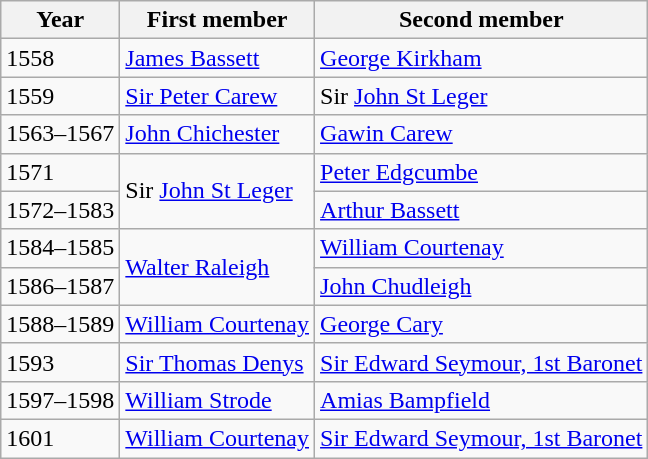<table class="wikitable">
<tr>
<th>Year</th>
<th>First member</th>
<th>Second member</th>
</tr>
<tr>
<td>1558</td>
<td><a href='#'>James Bassett</a></td>
<td><a href='#'>George Kirkham</a></td>
</tr>
<tr>
<td>1559</td>
<td><a href='#'>Sir Peter Carew</a></td>
<td>Sir <a href='#'>John St Leger</a></td>
</tr>
<tr>
<td>1563–1567</td>
<td><a href='#'>John Chichester</a></td>
<td><a href='#'>Gawin Carew</a></td>
</tr>
<tr>
<td>1571</td>
<td rowspan="2">Sir <a href='#'>John St Leger</a></td>
<td><a href='#'>Peter Edgcumbe</a></td>
</tr>
<tr>
<td>1572–1583</td>
<td><a href='#'>Arthur Bassett</a></td>
</tr>
<tr>
<td>1584–1585</td>
<td rowspan="2"><a href='#'>Walter Raleigh</a></td>
<td><a href='#'>William Courtenay</a></td>
</tr>
<tr>
<td>1586–1587</td>
<td><a href='#'>John Chudleigh</a></td>
</tr>
<tr>
<td>1588–1589</td>
<td><a href='#'>William Courtenay</a></td>
<td><a href='#'>George Cary</a></td>
</tr>
<tr>
<td>1593</td>
<td><a href='#'>Sir Thomas Denys</a></td>
<td><a href='#'>Sir Edward Seymour, 1st Baronet</a></td>
</tr>
<tr>
<td>1597–1598</td>
<td><a href='#'>William Strode</a></td>
<td><a href='#'>Amias Bampfield</a></td>
</tr>
<tr>
<td>1601</td>
<td><a href='#'>William Courtenay</a></td>
<td><a href='#'>Sir Edward Seymour, 1st Baronet</a></td>
</tr>
</table>
